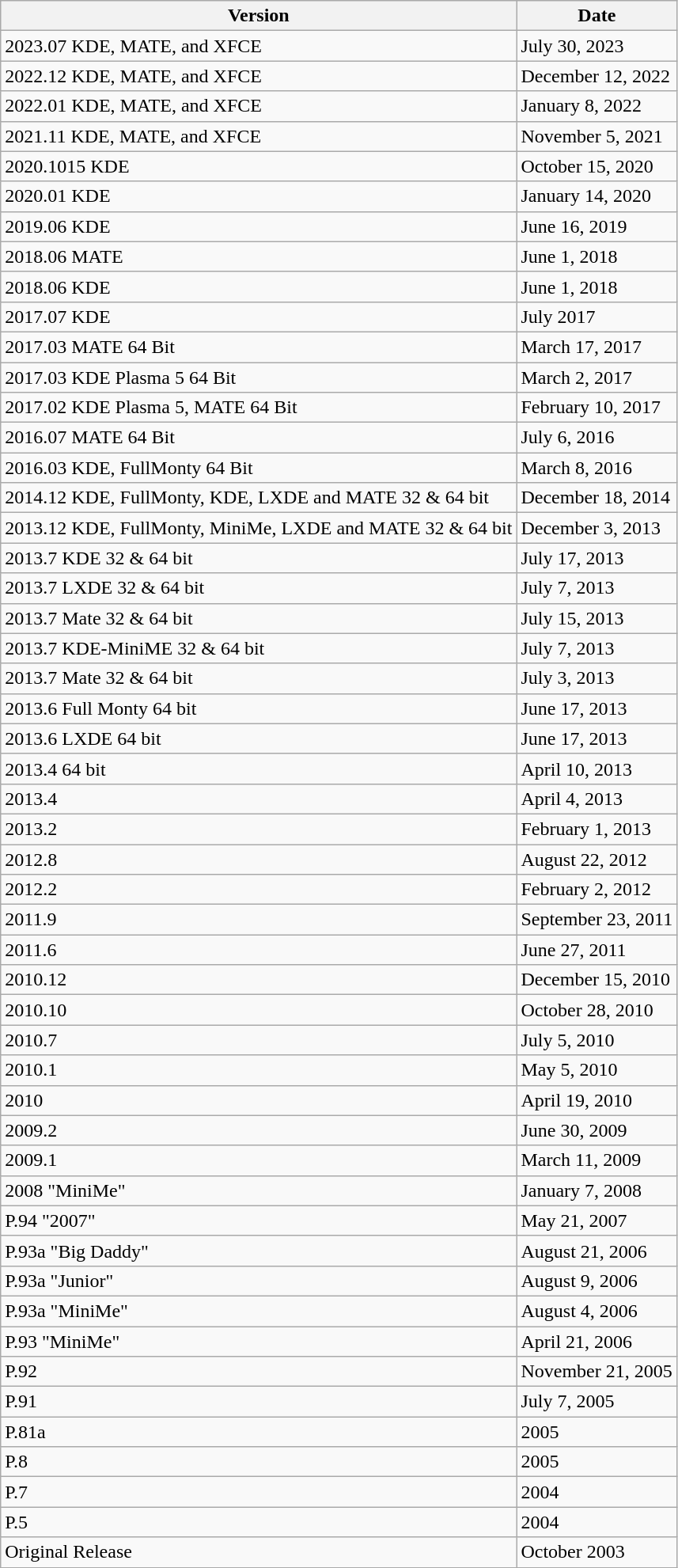<table class="wikitable sortable">
<tr ---->
<th>Version</th>
<th>Date</th>
</tr>
<tr>
<td>2023.07 KDE, MATE, and XFCE</td>
<td>July 30, 2023</td>
</tr>
<tr>
<td>2022.12 KDE, MATE, and XFCE</td>
<td>December 12, 2022</td>
</tr>
<tr>
<td>2022.01 KDE, MATE, and XFCE</td>
<td>January 8, 2022</td>
</tr>
<tr>
<td>2021.11 KDE, MATE, and XFCE</td>
<td>November 5, 2021</td>
</tr>
<tr>
<td>2020.1015 KDE</td>
<td>October 15, 2020</td>
</tr>
<tr>
<td>2020.01 KDE</td>
<td>January 14, 2020</td>
</tr>
<tr>
<td>2019.06 KDE</td>
<td>June 16, 2019</td>
</tr>
<tr>
<td>2018.06 MATE</td>
<td>June 1, 2018</td>
</tr>
<tr>
<td>2018.06 KDE</td>
<td>June 1, 2018</td>
</tr>
<tr>
<td>2017.07 KDE</td>
<td>July 2017</td>
</tr>
<tr>
<td>2017.03 MATE 64 Bit</td>
<td>March 17, 2017</td>
</tr>
<tr>
<td>2017.03 KDE Plasma 5 64 Bit</td>
<td>March 2, 2017</td>
</tr>
<tr>
<td>2017.02 KDE Plasma 5, MATE 64 Bit</td>
<td>February 10, 2017</td>
</tr>
<tr>
<td>2016.07 MATE 64 Bit</td>
<td>July 6, 2016</td>
</tr>
<tr>
<td>2016.03 KDE, FullMonty 64 Bit</td>
<td>March 8, 2016</td>
</tr>
<tr>
<td>2014.12 KDE, FullMonty, KDE, LXDE and MATE 32 & 64 bit</td>
<td>December 18, 2014</td>
</tr>
<tr>
<td>2013.12 KDE, FullMonty, MiniMe, LXDE and MATE 32 & 64 bit</td>
<td>December 3, 2013</td>
</tr>
<tr>
<td>2013.7 KDE 32 & 64 bit</td>
<td>July 17, 2013</td>
</tr>
<tr>
<td>2013.7 LXDE 32 & 64 bit</td>
<td>July 7, 2013</td>
</tr>
<tr>
<td>2013.7 Mate 32 & 64 bit</td>
<td>July 15, 2013</td>
</tr>
<tr>
<td>2013.7 KDE-MiniME 32 & 64 bit</td>
<td>July 7, 2013</td>
</tr>
<tr>
<td>2013.7 Mate 32 & 64 bit</td>
<td>July 3, 2013</td>
</tr>
<tr>
<td>2013.6 Full Monty 64 bit</td>
<td>June 17, 2013</td>
</tr>
<tr>
<td>2013.6 LXDE 64 bit</td>
<td>June 17, 2013</td>
</tr>
<tr>
<td>2013.4 64 bit</td>
<td>April 10, 2013</td>
</tr>
<tr>
<td>2013.4</td>
<td>April 4, 2013</td>
</tr>
<tr>
<td>2013.2</td>
<td>February 1, 2013</td>
</tr>
<tr>
<td>2012.8</td>
<td>August 22, 2012</td>
</tr>
<tr>
<td>2012.2</td>
<td>February 2, 2012</td>
</tr>
<tr>
<td>2011.9</td>
<td>September 23, 2011</td>
</tr>
<tr>
<td>2011.6</td>
<td>June 27, 2011</td>
</tr>
<tr>
<td>2010.12</td>
<td>December 15, 2010</td>
</tr>
<tr>
<td>2010.10</td>
<td>October 28, 2010</td>
</tr>
<tr>
<td>2010.7</td>
<td>July 5, 2010</td>
</tr>
<tr>
<td>2010.1</td>
<td>May 5, 2010</td>
</tr>
<tr>
<td>2010</td>
<td>April 19, 2010</td>
</tr>
<tr>
<td>2009.2</td>
<td>June 30, 2009</td>
</tr>
<tr>
<td>2009.1</td>
<td>March 11, 2009</td>
</tr>
<tr>
<td>2008 "MiniMe"</td>
<td>January 7, 2008</td>
</tr>
<tr>
<td>P.94 "2007"</td>
<td>May 21, 2007</td>
</tr>
<tr>
<td>P.93a "Big Daddy"</td>
<td>August 21, 2006</td>
</tr>
<tr>
<td>P.93a "Junior"</td>
<td>August 9, 2006</td>
</tr>
<tr>
<td>P.93a "MiniMe"</td>
<td>August 4, 2006</td>
</tr>
<tr>
<td>P.93 "MiniMe"</td>
<td>April 21, 2006</td>
</tr>
<tr>
<td>P.92</td>
<td>November 21, 2005</td>
</tr>
<tr>
<td>P.91</td>
<td>July 7, 2005</td>
</tr>
<tr>
<td>P.81a</td>
<td>2005</td>
</tr>
<tr>
<td>P.8</td>
<td>2005</td>
</tr>
<tr>
<td>P.7</td>
<td>2004</td>
</tr>
<tr>
<td>P.5</td>
<td>2004</td>
</tr>
<tr>
<td>Original Release</td>
<td>October 2003</td>
</tr>
</table>
